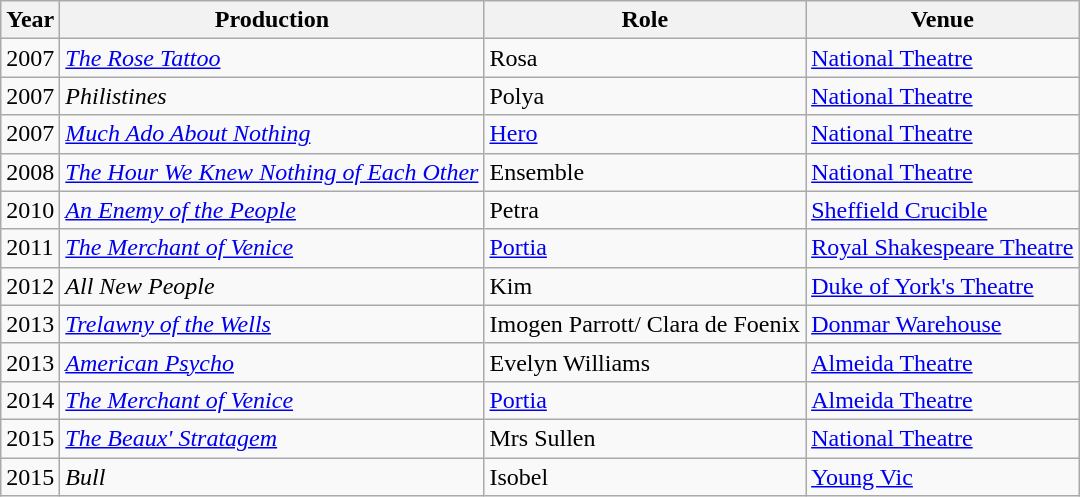<table class="wikitable sortable">
<tr>
<th>Year</th>
<th>Production</th>
<th>Role</th>
<th>Venue</th>
</tr>
<tr>
<td>2007</td>
<td><em><a href='#'>The Rose Tattoo</a></em></td>
<td>Rosa</td>
<td><a href='#'>National Theatre</a></td>
</tr>
<tr>
<td>2007</td>
<td><em>Philistines</em></td>
<td>Polya</td>
<td><a href='#'>National Theatre</a></td>
</tr>
<tr>
<td>2007</td>
<td><em><a href='#'>Much Ado About Nothing</a></em></td>
<td><a href='#'>Hero</a></td>
<td><a href='#'>National Theatre</a></td>
</tr>
<tr>
<td>2008</td>
<td><em><a href='#'>The Hour We Knew Nothing of Each Other</a></em></td>
<td>Ensemble</td>
<td><a href='#'>National Theatre</a></td>
</tr>
<tr>
<td>2010</td>
<td><em><a href='#'>An Enemy of the People</a></em></td>
<td>Petra</td>
<td><a href='#'>Sheffield Crucible</a></td>
</tr>
<tr>
<td>2011</td>
<td><em><a href='#'>The Merchant of Venice</a></em></td>
<td><a href='#'>Portia</a></td>
<td><a href='#'>Royal Shakespeare Theatre</a></td>
</tr>
<tr>
<td>2012</td>
<td><em>All New People</em></td>
<td>Kim</td>
<td><a href='#'>Duke of York's Theatre</a></td>
</tr>
<tr>
<td>2013</td>
<td><em><a href='#'>Trelawny of the Wells</a></em></td>
<td>Imogen Parrott/ Clara de Foenix</td>
<td><a href='#'>Donmar Warehouse</a></td>
</tr>
<tr>
<td>2013</td>
<td><em><a href='#'>American Psycho</a></em></td>
<td>Evelyn Williams</td>
<td><a href='#'>Almeida Theatre</a></td>
</tr>
<tr>
<td>2014</td>
<td><em><a href='#'>The Merchant of Venice</a></em></td>
<td><a href='#'>Portia</a></td>
<td><a href='#'>Almeida Theatre</a></td>
</tr>
<tr>
<td>2015</td>
<td><em><a href='#'>The Beaux' Stratagem</a></em></td>
<td>Mrs Sullen</td>
<td><a href='#'>National Theatre</a></td>
</tr>
<tr>
<td>2015</td>
<td><em>Bull</em></td>
<td>Isobel</td>
<td><a href='#'>Young Vic</a></td>
</tr>
</table>
